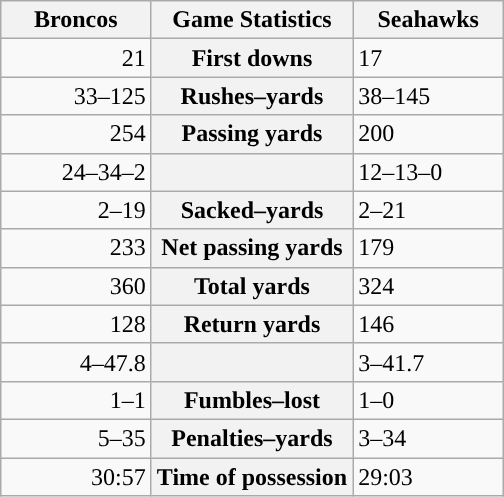<table class="wikitable" style="margin: 1em auto 1em auto">
<tr>
<th style="width:30%;">Broncos</th>
<th style="width:40%;">Game Statistics</th>
<th style="width:30%;">Seahawks</th>
</tr>
<tr>
<td style="text-align:right;">21</td>
<th>First downs</th>
<td>17</td>
</tr>
<tr>
<td style="text-align:right;">33–125</td>
<th>Rushes–yards</th>
<td>38–145</td>
</tr>
<tr>
<td style="text-align:right;">254</td>
<th>Passing yards</th>
<td>200</td>
</tr>
<tr>
<td style="text-align:right;">24–34–2</td>
<th></th>
<td>12–13–0</td>
</tr>
<tr>
<td style="text-align:right;">2–19</td>
<th>Sacked–yards</th>
<td>2–21</td>
</tr>
<tr>
<td style="text-align:right;">233</td>
<th>Net passing yards</th>
<td>179</td>
</tr>
<tr>
<td style="text-align:right;">360</td>
<th>Total yards</th>
<td>324</td>
</tr>
<tr>
<td style="text-align:right;">128</td>
<th>Return yards</th>
<td>146</td>
</tr>
<tr>
<td style="text-align:right;">4–47.8</td>
<th></th>
<td>3–41.7</td>
</tr>
<tr>
<td style="text-align:right;">1–1</td>
<th>Fumbles–lost</th>
<td>1–0</td>
</tr>
<tr>
<td style="text-align:right;">5–35</td>
<th>Penalties–yards</th>
<td>3–34</td>
</tr>
<tr>
<td style="text-align:right;">30:57</td>
<th>Time of possession</th>
<td>29:03</td>
</tr>
</table>
